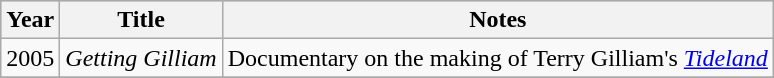<table class="wikitable">
<tr style="background:#B0C4DE; text-align:center;">
<th>Year</th>
<th>Title</th>
<th>Notes</th>
</tr>
<tr>
<td>2005</td>
<td><em>Getting Gilliam</em></td>
<td>Documentary on the making of Terry Gilliam's <em><a href='#'>Tideland</a></em></td>
</tr>
<tr>
</tr>
</table>
